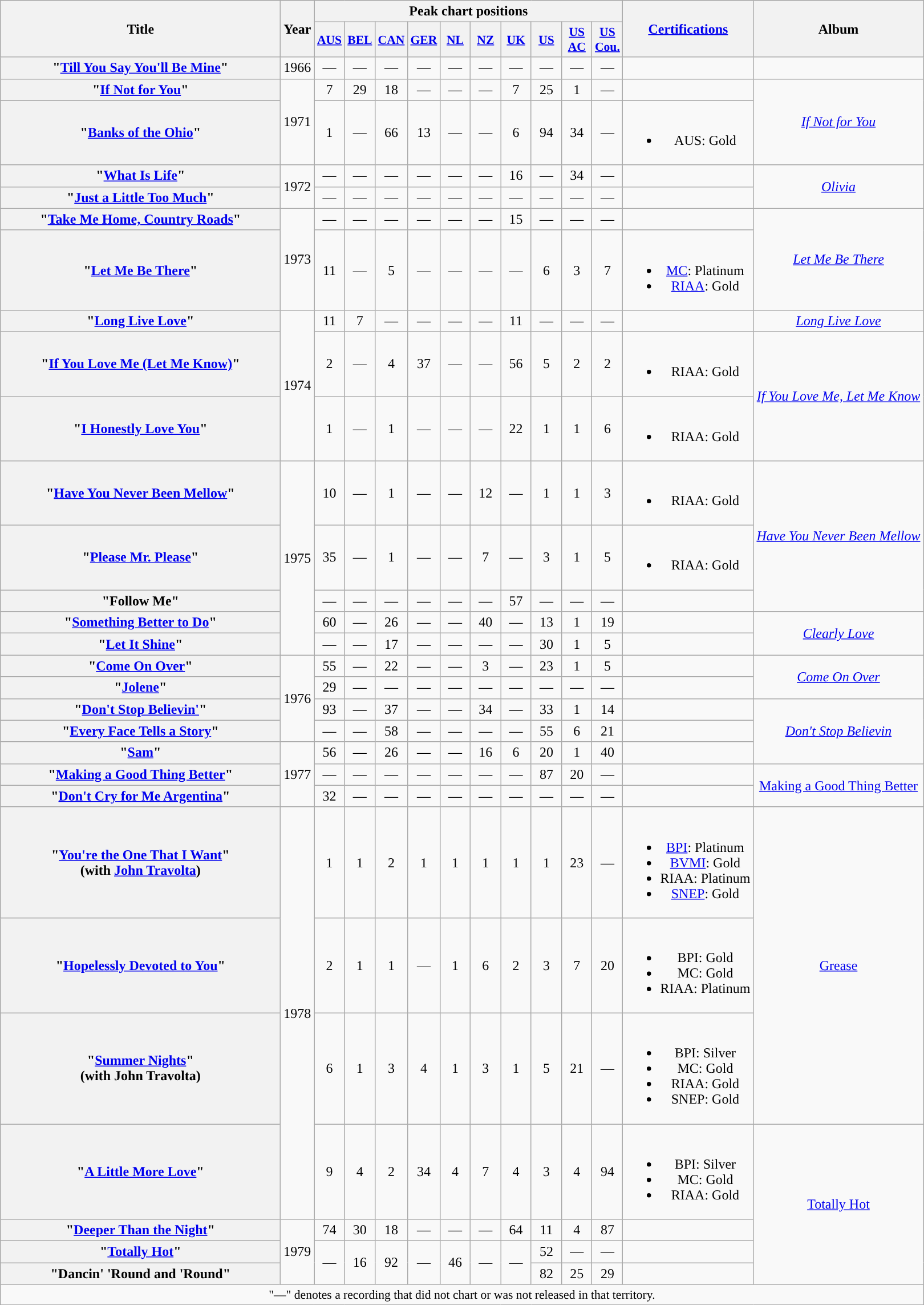<table class="wikitable plainrowheaders" style="text-align:center;">
<tr>
<th scope="col" rowspan="2" style="width:20em;">Title</th>
<th scope="col" rowspan="2">Year</th>
<th scope="col" colspan="10">Peak chart positions</th>
<th scope="col" rowspan="2"><a href='#'>Certifications</a></th>
<th scope="col" rowspan="2">Album</th>
</tr>
<tr>
<th scope="col" style="width:2em;font-size:90%;"><a href='#'>AUS</a><br></th>
<th scope="col" style="width:2em;font-size:90%;"><a href='#'>BEL</a><br></th>
<th scope="col" style="width:2em;font-size:90%;"><a href='#'>CAN</a><br></th>
<th scope="col" style="width:2em;font-size:90%;"><a href='#'>GER</a><br></th>
<th scope="col" style="width:2em;font-size:90%;"><a href='#'>NL</a><br></th>
<th scope="col" style="width:2em;font-size:90%;"><a href='#'>NZ</a><br></th>
<th scope="col" style="width:2em;font-size:90%;"><a href='#'>UK</a><br></th>
<th scope="col" style="width:2em;font-size:90%;"><a href='#'>US</a><br></th>
<th scope="col" style="width:2em;font-size:90%;"><a href='#'>US<br>AC</a><br></th>
<th scope="col" style="width:2em;font-size:90%;"><a href='#'>US<br>Cou.</a><br></th>
</tr>
<tr>
<th scope="row">"<a href='#'>Till You Say You'll Be Mine</a>"</th>
<td>1966</td>
<td>—</td>
<td>—</td>
<td>—</td>
<td>—</td>
<td>—</td>
<td>—</td>
<td>—</td>
<td>—</td>
<td>—</td>
<td>—</td>
<td></td>
<td></td>
</tr>
<tr>
<th scope="row">"<a href='#'>If Not for You</a>"</th>
<td rowspan="2">1971</td>
<td>7</td>
<td>29</td>
<td>18</td>
<td>—</td>
<td>—</td>
<td>—</td>
<td>7</td>
<td>25</td>
<td>1</td>
<td>—</td>
<td></td>
<td rowspan="2"><em><a href='#'>If Not for You</a></em></td>
</tr>
<tr>
<th scope="row">"<a href='#'>Banks of the Ohio</a>"</th>
<td>1</td>
<td>—</td>
<td>66</td>
<td>13</td>
<td>—</td>
<td>—</td>
<td>6</td>
<td>94</td>
<td>34</td>
<td>—</td>
<td><br><ul><li>AUS: Gold</li></ul></td>
</tr>
<tr>
<th scope="row">"<a href='#'>What Is Life</a>"</th>
<td rowspan="2">1972</td>
<td>—</td>
<td>—</td>
<td>—</td>
<td>—</td>
<td>—</td>
<td>—</td>
<td>16</td>
<td>—</td>
<td>34</td>
<td>—</td>
<td></td>
<td rowspan="2"><em><a href='#'>Olivia</a></em></td>
</tr>
<tr>
<th scope="row">"<a href='#'>Just a Little Too Much</a>"</th>
<td>—</td>
<td>—</td>
<td>—</td>
<td>—</td>
<td>—</td>
<td>—</td>
<td>—</td>
<td>—</td>
<td>—</td>
<td>—</td>
<td></td>
</tr>
<tr>
<th scope="row">"<a href='#'>Take Me Home, Country Roads</a>"</th>
<td rowspan="2">1973</td>
<td>—</td>
<td>—</td>
<td>—</td>
<td>—</td>
<td>—</td>
<td>—</td>
<td>15</td>
<td>—</td>
<td>—</td>
<td>—</td>
<td></td>
<td rowspan="2"><em><a href='#'>Let Me Be There</a></em></td>
</tr>
<tr>
<th scope="row">"<a href='#'>Let Me Be There</a>"</th>
<td>11</td>
<td>—</td>
<td>5</td>
<td>—</td>
<td>—</td>
<td>—</td>
<td>—</td>
<td>6</td>
<td>3</td>
<td>7</td>
<td><br><ul><li><a href='#'>MC</a>: Platinum</li><li><a href='#'>RIAA</a>: Gold</li></ul></td>
</tr>
<tr>
<th scope="row">"<a href='#'>Long Live Love</a>"</th>
<td rowspan="3">1974</td>
<td>11</td>
<td>7</td>
<td>—</td>
<td>—</td>
<td>—</td>
<td>—</td>
<td>11</td>
<td>—</td>
<td>—</td>
<td>—</td>
<td></td>
<td><em><a href='#'>Long Live Love</a></em></td>
</tr>
<tr>
<th scope="row">"<a href='#'>If You Love Me (Let Me Know)</a>"</th>
<td>2</td>
<td>—</td>
<td>4</td>
<td>37</td>
<td>—</td>
<td>—</td>
<td>56</td>
<td>5</td>
<td>2</td>
<td>2</td>
<td><br><ul><li>RIAA: Gold</li></ul></td>
<td rowspan="2"><em><a href='#'>If You Love Me, Let Me Know</a></em></td>
</tr>
<tr>
<th scope="row">"<a href='#'>I Honestly Love You</a>"</th>
<td>1</td>
<td>—</td>
<td>1</td>
<td>—</td>
<td>—</td>
<td>—</td>
<td>22</td>
<td>1</td>
<td>1</td>
<td>6</td>
<td><br><ul><li>RIAA: Gold</li></ul></td>
</tr>
<tr>
<th scope="row">"<a href='#'>Have You Never Been Mellow</a>"</th>
<td rowspan="5">1975</td>
<td>10</td>
<td>—</td>
<td>1</td>
<td>—</td>
<td>—</td>
<td>12</td>
<td>—</td>
<td>1</td>
<td>1</td>
<td>3</td>
<td><br><ul><li>RIAA: Gold</li></ul></td>
<td rowspan="3"><em><a href='#'>Have You Never Been Mellow</a></em></td>
</tr>
<tr>
<th scope="row">"<a href='#'>Please Mr. Please</a>"</th>
<td>35</td>
<td>—</td>
<td>1</td>
<td>—</td>
<td>—</td>
<td>7</td>
<td>—</td>
<td>3</td>
<td>1</td>
<td>5</td>
<td><br><ul><li>RIAA: Gold</li></ul></td>
</tr>
<tr>
<th scope="row">"Follow Me"</th>
<td>—</td>
<td>—</td>
<td>—</td>
<td>—</td>
<td>—</td>
<td>—</td>
<td>57</td>
<td>—</td>
<td>—</td>
<td>—</td>
<td></td>
</tr>
<tr>
<th scope="row">"<a href='#'>Something Better to Do</a>"</th>
<td>60</td>
<td>—</td>
<td>26</td>
<td>—</td>
<td>—</td>
<td>40</td>
<td>—</td>
<td>13</td>
<td>1</td>
<td>19</td>
<td></td>
<td rowspan="2"><em><a href='#'>Clearly Love</a></em></td>
</tr>
<tr>
<th scope="row">"<a href='#'>Let It Shine</a>"</th>
<td>—</td>
<td>—</td>
<td>17</td>
<td>—</td>
<td>—</td>
<td>—</td>
<td>—</td>
<td>30</td>
<td>1</td>
<td>5</td>
<td></td>
</tr>
<tr>
<th scope="row">"<a href='#'>Come On Over</a>"</th>
<td rowspan="4">1976</td>
<td>55</td>
<td>—</td>
<td>22</td>
<td>—</td>
<td>—</td>
<td>3</td>
<td>—</td>
<td>23</td>
<td>1</td>
<td>5</td>
<td></td>
<td rowspan="2"><em><a href='#'>Come On Over</a></em></td>
</tr>
<tr>
<th scope="row">"<a href='#'>Jolene</a>"</th>
<td>29</td>
<td>—</td>
<td>—</td>
<td>—</td>
<td>—</td>
<td>—</td>
<td>—</td>
<td>—</td>
<td>—</td>
<td>—</td>
<td></td>
</tr>
<tr>
<th scope="row">"<a href='#'>Don't Stop Believin'</a>"</th>
<td>93</td>
<td>—</td>
<td>37</td>
<td>—</td>
<td>—</td>
<td>34</td>
<td>—</td>
<td>33</td>
<td>1</td>
<td>14</td>
<td></td>
<td rowspan="3"><em><a href='#'>Don't Stop Believin</a><strong></td>
</tr>
<tr>
<th scope="row">"<a href='#'>Every Face Tells a Story</a>"</th>
<td>—</td>
<td>—</td>
<td>58</td>
<td>—</td>
<td>—</td>
<td>—</td>
<td>—</td>
<td>55</td>
<td>6</td>
<td>21</td>
<td></td>
</tr>
<tr>
<th scope="row">"<a href='#'>Sam</a>"</th>
<td rowspan="3">1977</td>
<td>56</td>
<td>—</td>
<td>26</td>
<td>—</td>
<td>—</td>
<td>16</td>
<td>6</td>
<td>20</td>
<td>1</td>
<td>40</td>
<td></td>
</tr>
<tr>
<th scope="row">"<a href='#'>Making a Good Thing Better</a>"</th>
<td>—</td>
<td>—</td>
<td>—</td>
<td>—</td>
<td>—</td>
<td>—</td>
<td>—</td>
<td>87</td>
<td>20</td>
<td>—</td>
<td></td>
<td rowspan="2"></em><a href='#'>Making a Good Thing Better</a><em></td>
</tr>
<tr>
<th scope="row">"<a href='#'>Don't Cry for Me Argentina</a>"</th>
<td>32</td>
<td>—</td>
<td>—</td>
<td>—</td>
<td>—</td>
<td>—</td>
<td>—</td>
<td>—</td>
<td>—</td>
<td>—</td>
<td></td>
</tr>
<tr>
<th scope="row">"<a href='#'>You're the One That I Want</a>"<br><span>(with <a href='#'>John Travolta</a>)</span></th>
<td rowspan="4">1978</td>
<td>1</td>
<td>1</td>
<td>2</td>
<td>1</td>
<td>1</td>
<td>1</td>
<td>1</td>
<td>1</td>
<td>23</td>
<td>—</td>
<td><br><ul><li><a href='#'>BPI</a>: Platinum</li><li><a href='#'>BVMI</a>: Gold</li><li>RIAA: Platinum</li><li><a href='#'>SNEP</a>: Gold</li></ul></td>
<td rowspan="3"></em><a href='#'>Grease</a><em></td>
</tr>
<tr>
<th scope="row">"<a href='#'>Hopelessly Devoted to You</a>"</th>
<td>2</td>
<td>1</td>
<td>1</td>
<td>—</td>
<td>1</td>
<td>6</td>
<td>2</td>
<td>3</td>
<td>7</td>
<td>20</td>
<td><br><ul><li>BPI: Gold</li><li>MC: Gold</li><li>RIAA: Platinum</li></ul></td>
</tr>
<tr>
<th scope="row">"<a href='#'>Summer Nights</a>"<br><span>(with John Travolta)</span></th>
<td>6</td>
<td>1</td>
<td>3</td>
<td>4</td>
<td>1</td>
<td>3</td>
<td>1</td>
<td>5</td>
<td>21</td>
<td>—</td>
<td><br><ul><li>BPI: Silver</li><li>MC: Gold</li><li>RIAA: Gold</li><li>SNEP: Gold</li></ul></td>
</tr>
<tr>
<th scope="row">"<a href='#'>A Little More Love</a>"</th>
<td>9</td>
<td>4</td>
<td>2</td>
<td>34</td>
<td>4</td>
<td>7</td>
<td>4</td>
<td>3</td>
<td>4</td>
<td>94</td>
<td><br><ul><li>BPI: Silver</li><li>MC: Gold</li><li>RIAA: Gold</li></ul></td>
<td rowspan="4"></em><a href='#'>Totally Hot</a><em></td>
</tr>
<tr>
<th scope="row">"<a href='#'>Deeper Than the Night</a>"</th>
<td rowspan="3">1979</td>
<td>74</td>
<td>30</td>
<td>18</td>
<td>—</td>
<td>—</td>
<td>—</td>
<td>64</td>
<td>11</td>
<td>4</td>
<td>87</td>
<td></td>
</tr>
<tr>
<th scope="row">"<a href='#'>Totally Hot</a>"</th>
<td rowspan="2">—</td>
<td rowspan="2">16</td>
<td rowspan="2">92</td>
<td rowspan="2">—</td>
<td rowspan="2">46</td>
<td rowspan="2">—</td>
<td rowspan="2">—</td>
<td>52</td>
<td>—</td>
<td>—</td>
<td></td>
</tr>
<tr>
<th scope="row">"Dancin' 'Round and 'Round"</th>
<td>82</td>
<td>25</td>
<td>29</td>
<td></td>
</tr>
<tr>
<td colspan="15" style="font-size:90%">"—" denotes a recording that did not chart or was not released in that territory.</td>
</tr>
</table>
